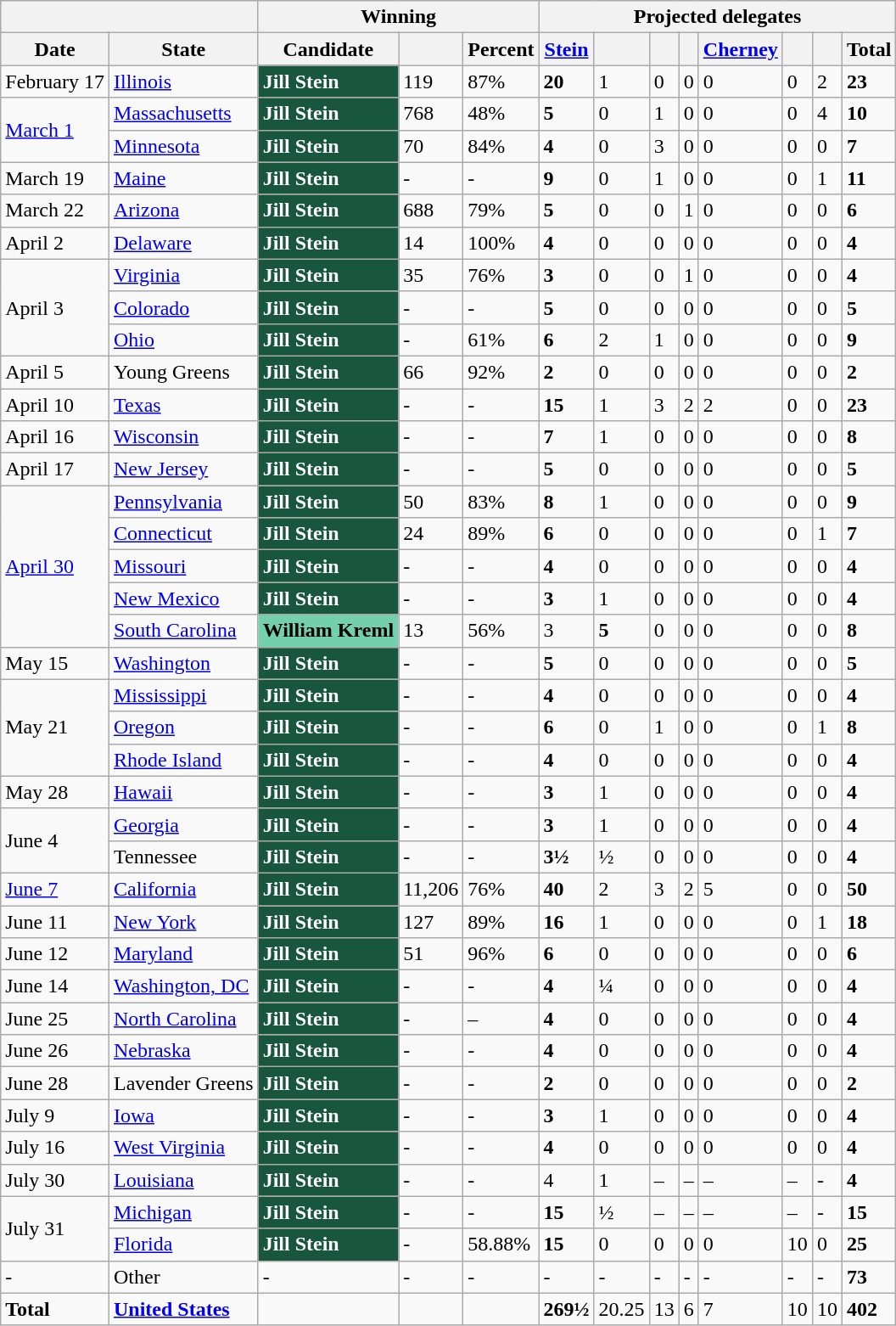<table class="wikitable">
<tr>
<th colspan="2"></th>
<th colspan="3">Winning</th>
<th colspan="8">Projected delegates</th>
</tr>
<tr>
<th>Date</th>
<th>State</th>
<th>Candidate</th>
<th></th>
<th>Percent</th>
<th><a href='#'>Stein</a></th>
<th></th>
<th></th>
<th></th>
<th><a href='#'>Cherney</a></th>
<th></th>
<th></th>
<th>Total</th>
</tr>
<tr>
<td>February 17</td>
<td><a href='#'>Illinois</a></td>
<td style="background:#18563e; color:white"><strong>Jill Stein</strong></td>
<td>119</td>
<td>87%</td>
<td><strong>20</strong></td>
<td>1</td>
<td>0</td>
<td>0</td>
<td>0</td>
<td>0</td>
<td>2</td>
<td><strong>23</strong></td>
</tr>
<tr>
<td rowspan="2"><a href='#'>March 1</a></td>
<td><a href='#'>Massachusetts</a></td>
<td style="background:#18563e; color:white"><strong>Jill Stein</strong></td>
<td>768</td>
<td>48%</td>
<td><strong>5</strong></td>
<td>0</td>
<td>1</td>
<td>0</td>
<td>0</td>
<td>0</td>
<td>4</td>
<td><strong>10</strong></td>
</tr>
<tr>
<td><a href='#'>Minnesota</a></td>
<td style="background:#18563e; color:white"><strong>Jill Stein</strong></td>
<td>70</td>
<td>84%</td>
<td><strong>4</strong></td>
<td>0</td>
<td>3</td>
<td>0</td>
<td>0</td>
<td>0</td>
<td>0</td>
<td><strong>7</strong></td>
</tr>
<tr>
<td>March 19</td>
<td><a href='#'>Maine</a></td>
<td style="background:#18563e; color:white"><strong>Jill Stein</strong></td>
<td>-</td>
<td>-</td>
<td><strong>9</strong></td>
<td>0</td>
<td>1</td>
<td>0</td>
<td>0</td>
<td>0</td>
<td>1</td>
<td><strong>11</strong></td>
</tr>
<tr>
<td>March 22</td>
<td><a href='#'>Arizona</a></td>
<td style="background:#18563e; color:white"><strong>Jill Stein</strong></td>
<td>688</td>
<td>79%</td>
<td><strong>5</strong></td>
<td>0</td>
<td>0</td>
<td>1</td>
<td>0</td>
<td>0</td>
<td>0</td>
<td><strong>6</strong></td>
</tr>
<tr>
<td>April 2</td>
<td><a href='#'>Delaware</a></td>
<td style="background:#18563e; color:white"><strong>Jill Stein</strong></td>
<td>14</td>
<td>100%</td>
<td><strong>4</strong></td>
<td>0</td>
<td>0</td>
<td>0</td>
<td>0</td>
<td>0</td>
<td>0</td>
<td><strong>4</strong></td>
</tr>
<tr>
<td rowspan="3">April 3</td>
<td><a href='#'>Virginia</a></td>
<td style="background:#18563e; color:white"><strong>Jill Stein</strong></td>
<td>35</td>
<td>76%</td>
<td><strong>3</strong></td>
<td>0</td>
<td>0</td>
<td>1</td>
<td>0</td>
<td>0</td>
<td>0</td>
<td><strong>4</strong></td>
</tr>
<tr>
<td><a href='#'>Colorado</a></td>
<td style="background:#18563e; color:white"><strong>Jill Stein</strong></td>
<td>-</td>
<td>-</td>
<td><strong>5</strong></td>
<td>0</td>
<td>0</td>
<td>0</td>
<td>0</td>
<td>0</td>
<td>0</td>
<td><strong>5</strong></td>
</tr>
<tr>
<td><a href='#'>Ohio</a></td>
<td style="background:#18563e; color:white"><strong>Jill Stein</strong></td>
<td>-</td>
<td>61%</td>
<td><strong>6</strong></td>
<td>2</td>
<td>1</td>
<td>0</td>
<td>0</td>
<td>0</td>
<td>0</td>
<td><strong>9</strong></td>
</tr>
<tr>
<td>April 5</td>
<td>Young Greens</td>
<td style="background:#18563e; color:white"><strong>Jill Stein</strong></td>
<td>66</td>
<td>92%</td>
<td><strong>2</strong></td>
<td>0</td>
<td>0</td>
<td>0</td>
<td>0</td>
<td>0</td>
<td>0</td>
<td><strong>2</strong></td>
</tr>
<tr>
<td>April 10</td>
<td><a href='#'>Texas</a></td>
<td style="background:#18563e; color:white"><strong>Jill Stein</strong></td>
<td>-</td>
<td>-</td>
<td><strong>15</strong></td>
<td>1</td>
<td>3</td>
<td>2</td>
<td>2</td>
<td>0</td>
<td>0</td>
<td><strong>23</strong></td>
</tr>
<tr>
<td>April 16</td>
<td><a href='#'>Wisconsin</a></td>
<td style="background:#18563e; color:white"><strong>Jill Stein</strong></td>
<td>-</td>
<td>-</td>
<td><strong>7</strong></td>
<td>1</td>
<td>0</td>
<td>0</td>
<td>0</td>
<td>0</td>
<td>0</td>
<td><strong>8</strong></td>
</tr>
<tr>
<td>April 17</td>
<td><a href='#'>New Jersey</a></td>
<td style="background:#18563e; color:white"><strong>Jill Stein</strong></td>
<td>-</td>
<td>-</td>
<td><strong>5</strong></td>
<td>0</td>
<td>0</td>
<td>0</td>
<td>0</td>
<td>0</td>
<td>0</td>
<td><strong>5</strong></td>
</tr>
<tr>
<td rowspan="5"><a href='#'>April 30</a></td>
<td><a href='#'>Pennsylvania</a></td>
<td style="background:#18563e; color:white"><strong>Jill Stein</strong></td>
<td>50</td>
<td>83%</td>
<td><strong>8</strong></td>
<td>1</td>
<td>0</td>
<td>0</td>
<td>0</td>
<td>0</td>
<td>0</td>
<td><strong>9</strong></td>
</tr>
<tr>
<td><a href='#'>Connecticut</a></td>
<td style="background:#18563e; color:white"><strong>Jill Stein</strong></td>
<td>24</td>
<td>89%</td>
<td><strong>6</strong></td>
<td>0</td>
<td>0</td>
<td>0</td>
<td>0</td>
<td>0</td>
<td>1</td>
<td><strong>7</strong></td>
</tr>
<tr>
<td><a href='#'>Missouri</a></td>
<td style="background:#18563e; color:white"><strong>Jill Stein</strong></td>
<td>-</td>
<td>-</td>
<td><strong>4</strong></td>
<td>0</td>
<td>0</td>
<td>0</td>
<td>0</td>
<td>0</td>
<td>0</td>
<td><strong>4</strong></td>
</tr>
<tr>
<td><a href='#'>New Mexico</a></td>
<td style="background:#18563e; color:white"><strong>Jill Stein</strong></td>
<td>-</td>
<td>-</td>
<td><strong>3</strong></td>
<td>1</td>
<td>0</td>
<td>0</td>
<td>0</td>
<td>0</td>
<td>0</td>
<td><strong>4</strong></td>
</tr>
<tr>
<td><a href='#'>South Carolina</a></td>
<td style="background:#74cfae; color:black"><strong>William Kreml</strong></td>
<td>13</td>
<td>56%</td>
<td>3</td>
<td><strong>5</strong></td>
<td>0</td>
<td>0</td>
<td>0</td>
<td>0</td>
<td>0</td>
<td><strong>8</strong></td>
</tr>
<tr>
<td>May 15</td>
<td><a href='#'>Washington</a></td>
<td style="background:#18563e; color:white"><strong>Jill Stein</strong></td>
<td>-</td>
<td>-</td>
<td><strong>5</strong></td>
<td>0</td>
<td>0</td>
<td>0</td>
<td>0</td>
<td>0</td>
<td>0</td>
<td><strong>5</strong></td>
</tr>
<tr>
<td rowspan="3">May 21</td>
<td><a href='#'>Mississippi</a></td>
<td style="background:#18563e; color:white"><strong>Jill Stein</strong></td>
<td>-</td>
<td>-</td>
<td><strong>4</strong></td>
<td>0</td>
<td>0</td>
<td>0</td>
<td>0</td>
<td>0</td>
<td>0</td>
<td><strong>4</strong></td>
</tr>
<tr>
<td><a href='#'>Oregon</a></td>
<td style="background:#18563e; color:white"><strong>Jill Stein</strong></td>
<td>-</td>
<td>-</td>
<td><strong>6</strong></td>
<td>0</td>
<td>1</td>
<td>0</td>
<td>0</td>
<td>0</td>
<td>1</td>
<td><strong>8</strong></td>
</tr>
<tr>
<td><a href='#'>Rhode Island</a></td>
<td style="background:#18563e; color:white"><strong>Jill Stein</strong></td>
<td>-</td>
<td>-</td>
<td><strong>4</strong></td>
<td>0</td>
<td>0</td>
<td>0</td>
<td>0</td>
<td>0</td>
<td>0</td>
<td><strong>4</strong></td>
</tr>
<tr>
<td>May 28</td>
<td><a href='#'>Hawaii</a></td>
<td style="background:#18563e; color:white"><strong>Jill Stein</strong></td>
<td>-</td>
<td>-</td>
<td><strong>3</strong></td>
<td>1</td>
<td>0</td>
<td>0</td>
<td>0</td>
<td>0</td>
<td>0</td>
<td><strong>4</strong></td>
</tr>
<tr>
<td rowspan="2">June 4</td>
<td><a href='#'>Georgia</a></td>
<td style="background:#18563e; color:white"><strong>Jill Stein</strong></td>
<td>-</td>
<td>-</td>
<td><strong>3</strong></td>
<td>1</td>
<td>0</td>
<td>0</td>
<td>0</td>
<td>0</td>
<td>0</td>
<td><strong>4</strong></td>
</tr>
<tr>
<td>Tennessee</td>
<td style="background:#18563e; color:white"><strong>Jill Stein</strong></td>
<td>-</td>
<td>-</td>
<td><strong>3½</strong></td>
<td>½</td>
<td>0</td>
<td>0</td>
<td>0</td>
<td>0</td>
<td>0</td>
<td><strong>4</strong></td>
</tr>
<tr>
<td><a href='#'>June 7</a></td>
<td><a href='#'>California</a></td>
<td style="background:#18563e; color:white"><strong>Jill Stein</strong></td>
<td>11,206</td>
<td>76%</td>
<td><strong>40</strong></td>
<td>2</td>
<td>3</td>
<td>2</td>
<td>5</td>
<td>0</td>
<td>0</td>
<td><strong>50</strong></td>
</tr>
<tr>
<td>June 11</td>
<td><a href='#'>New York</a></td>
<td style="background:#18563e; color:white"><strong>Jill Stein</strong></td>
<td>127</td>
<td>89%</td>
<td><strong>16</strong></td>
<td>1</td>
<td>0</td>
<td>0</td>
<td>0</td>
<td>0</td>
<td>1</td>
<td><strong>18</strong></td>
</tr>
<tr>
<td>June 12</td>
<td><a href='#'>Maryland</a></td>
<td style="background:#18563e; color:white"><strong>Jill Stein</strong></td>
<td>51</td>
<td>96%</td>
<td><strong>6</strong></td>
<td>0</td>
<td>0</td>
<td>0</td>
<td>0</td>
<td>0</td>
<td>0</td>
<td><strong>6</strong></td>
</tr>
<tr>
<td>June 14</td>
<td><a href='#'>Washington, DC</a></td>
<td style="background:#18563e; color:white"><strong>Jill Stein</strong></td>
<td>-</td>
<td>-</td>
<td><strong>4</strong></td>
<td>¼</td>
<td>0</td>
<td>0</td>
<td>0</td>
<td>0</td>
<td>0</td>
<td><strong>4</strong></td>
</tr>
<tr>
<td>June 25</td>
<td><a href='#'>North Carolina</a></td>
<td style="background:#18563e; color:white"><strong>Jill Stein</strong></td>
<td>-</td>
<td>–</td>
<td><strong>4</strong></td>
<td>0</td>
<td>0</td>
<td>0</td>
<td>0</td>
<td>0</td>
<td>0</td>
<td><strong>4</strong></td>
</tr>
<tr>
<td>June 26</td>
<td><a href='#'>Nebraska</a></td>
<td style="background:#18563e; color:white"><strong>Jill Stein</strong></td>
<td>-</td>
<td>-</td>
<td><strong>4</strong></td>
<td>0</td>
<td>0</td>
<td>0</td>
<td>0</td>
<td>0</td>
<td>0</td>
<td><strong>4</strong></td>
</tr>
<tr>
<td>June 28</td>
<td>Lavender Greens</td>
<td style="background:#18563e; color:white"><strong>Jill Stein</strong></td>
<td>-</td>
<td>-</td>
<td><strong>2</strong></td>
<td>0</td>
<td>0</td>
<td>0</td>
<td>0</td>
<td>0</td>
<td>0</td>
<td><strong>2</strong></td>
</tr>
<tr>
<td>July 9</td>
<td><a href='#'>Iowa</a></td>
<td style="background:#18563e; color:white"><strong>Jill Stein</strong></td>
<td>-</td>
<td>-</td>
<td><strong>3</strong></td>
<td>1</td>
<td>0</td>
<td>0</td>
<td>0</td>
<td>0</td>
<td>0</td>
<td><strong>4</strong></td>
</tr>
<tr>
<td>July 16</td>
<td><a href='#'>West Virginia</a></td>
<td style="background:#18563e; color:white"><strong>Jill Stein</strong></td>
<td>-</td>
<td>-</td>
<td><strong>4</strong></td>
<td>0</td>
<td>0</td>
<td 0>0</td>
<td>0</td>
<td>0</td>
<td>0</td>
<td><strong>4</strong></td>
</tr>
<tr>
<td>July 30</td>
<td><a href='#'>Louisiana</a></td>
<td style="background:#18563e; color:white"><strong>Jill Stein</strong></td>
<td>-</td>
<td>-</td>
<td>4</td>
<td>1</td>
<td>–</td>
<td>–</td>
<td>–</td>
<td>–</td>
<td>-</td>
<td><strong>4</strong></td>
</tr>
<tr>
<td rowspan="2">July 31</td>
<td><a href='#'>Michigan</a></td>
<td style="background:#18563e; color:white"><strong>Jill Stein</strong></td>
<td>-</td>
<td>-</td>
<td><strong>15</strong></td>
<td>½</td>
<td>–</td>
<td>–</td>
<td>–</td>
<td>–</td>
<td>-</td>
<td><strong>15</strong></td>
</tr>
<tr>
<td><a href='#'>Florida</a></td>
<td style="background:#18563e; color:white"><strong>Jill Stein</strong></td>
<td>-</td>
<td>58.88%</td>
<td><strong>15</strong></td>
<td>0</td>
<td>0</td>
<td 0>0</td>
<td>0</td>
<td>10</td>
<td>0</td>
<td><strong>25</strong></td>
</tr>
<tr>
<td>-</td>
<td>Other</td>
<td>-</td>
<td>-</td>
<td>-</td>
<td>-</td>
<td>-</td>
<td>-</td>
<td>-</td>
<td>-</td>
<td>-</td>
<td>-</td>
<td><strong>73</strong></td>
</tr>
<tr>
<td><strong>Total</strong></td>
<td><strong><a href='#'>United States</a></strong></td>
<td></td>
<td></td>
<td></td>
<td><strong>269½</strong></td>
<td>20.25<br></td>
<td>13</td>
<td>6</td>
<td>7</td>
<td>10</td>
<td>10</td>
<td><strong>402</strong></td>
</tr>
</table>
